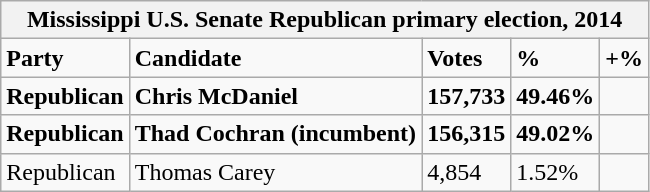<table class="wikitable">
<tr>
<th colspan="5">Mississippi U.S. Senate Republican primary election, 2014</th>
</tr>
<tr>
<td><strong>Party</strong></td>
<td><strong>Candidate</strong></td>
<td><strong>Votes</strong></td>
<td><strong>%</strong></td>
<td><strong>+%</strong></td>
</tr>
<tr>
<td><strong>Republican</strong></td>
<td><strong>Chris McDaniel</strong></td>
<td><strong>157,733</strong></td>
<td><strong>49.46%</strong></td>
<td></td>
</tr>
<tr>
<td><strong>Republican</strong></td>
<td><strong>Thad Cochran (incumbent)</strong></td>
<td><strong>156,315</strong></td>
<td><strong>49.02%</strong></td>
<td></td>
</tr>
<tr>
<td>Republican</td>
<td>Thomas Carey</td>
<td>4,854</td>
<td>1.52%</td>
<td></td>
</tr>
</table>
